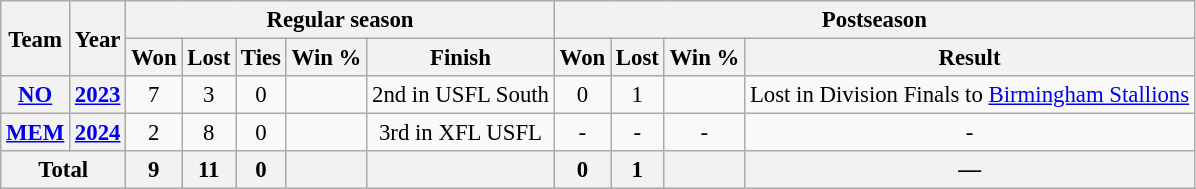<table class="wikitable" style="font-size: 95%; text-align:center;">
<tr>
<th rowspan="2">Team</th>
<th rowspan="2">Year</th>
<th colspan="5">Regular season</th>
<th colspan="4">Postseason</th>
</tr>
<tr>
<th>Won</th>
<th>Lost</th>
<th>Ties</th>
<th>Win %</th>
<th>Finish</th>
<th>Won</th>
<th>Lost</th>
<th>Win %</th>
<th>Result</th>
</tr>
<tr>
<th><a href='#'>NO</a></th>
<th><a href='#'>2023</a></th>
<td>7</td>
<td>3</td>
<td>0</td>
<td></td>
<td>2nd in USFL South</td>
<td>0</td>
<td>1</td>
<td></td>
<td>Lost in Division Finals to <a href='#'>Birmingham Stallions</a></td>
</tr>
<tr>
<th><a href='#'>MEM</a></th>
<th><a href='#'>2024</a></th>
<td>2</td>
<td>8</td>
<td>0</td>
<td></td>
<td>3rd in XFL USFL</td>
<td>-</td>
<td>-</td>
<td>-</td>
<td>-</td>
</tr>
<tr>
<th colspan="2">Total</th>
<th>9</th>
<th>11</th>
<th>0</th>
<th></th>
<th></th>
<th>0</th>
<th>1</th>
<th></th>
<th>—</th>
</tr>
</table>
